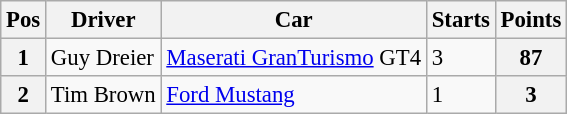<table class="wikitable" style="font-size: 95%;">
<tr>
<th>Pos</th>
<th>Driver</th>
<th>Car</th>
<th>Starts</th>
<th>Points</th>
</tr>
<tr>
<th>1</th>
<td> Guy Dreier</td>
<td><a href='#'>Maserati GranTurismo</a> GT4</td>
<td>3</td>
<th>87</th>
</tr>
<tr>
<th>2</th>
<td> Tim Brown</td>
<td><a href='#'>Ford Mustang</a></td>
<td>1</td>
<th>3</th>
</tr>
</table>
